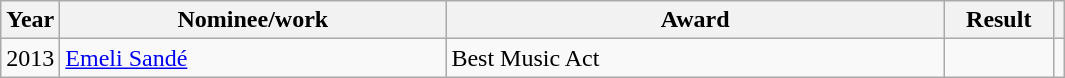<table class="wikitable">
<tr>
<th>Year</th>
<th width="250">Nominee/work</th>
<th width="325">Award</th>
<th width="65">Result</th>
<th></th>
</tr>
<tr>
<td>2013</td>
<td><a href='#'>Emeli Sandé</a></td>
<td>Best Music Act</td>
<td></td>
<td style="text-align:center;"></td>
</tr>
</table>
